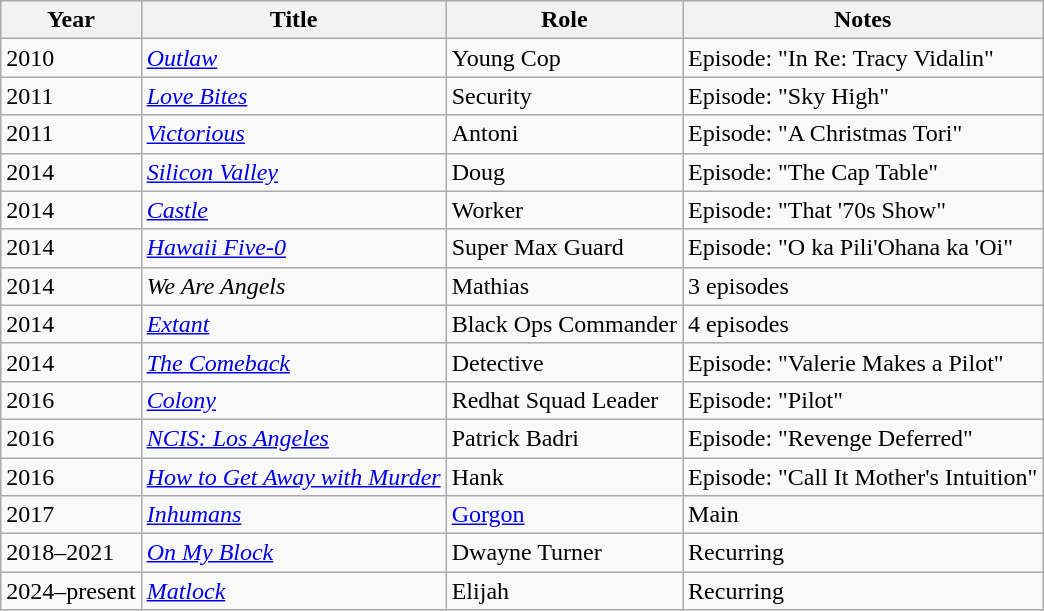<table class="sortable wikitable">
<tr>
<th>Year</th>
<th>Title</th>
<th>Role</th>
<th class="unsortable">Notes</th>
</tr>
<tr>
<td>2010</td>
<td><em><a href='#'>Outlaw</a></em></td>
<td>Young Cop</td>
<td>Episode: "In Re: Tracy Vidalin"</td>
</tr>
<tr>
<td>2011</td>
<td><em><a href='#'>Love Bites</a></em></td>
<td>Security</td>
<td>Episode: "Sky High"</td>
</tr>
<tr>
<td>2011</td>
<td><em><a href='#'>Victorious</a></em></td>
<td>Antoni</td>
<td>Episode: "A Christmas Tori"</td>
</tr>
<tr>
<td>2014</td>
<td><em><a href='#'>Silicon Valley</a></em></td>
<td>Doug</td>
<td>Episode: "The Cap Table"</td>
</tr>
<tr>
<td>2014</td>
<td><em><a href='#'>Castle</a></em></td>
<td>Worker</td>
<td>Episode: "That '70s Show"</td>
</tr>
<tr>
<td>2014</td>
<td><em><a href='#'>Hawaii Five-0</a></em></td>
<td>Super Max Guard</td>
<td>Episode: "O ka Pili'Ohana ka 'Oi"</td>
</tr>
<tr>
<td>2014</td>
<td><em>We Are Angels</em></td>
<td>Mathias</td>
<td>3 episodes</td>
</tr>
<tr>
<td>2014</td>
<td><em><a href='#'>Extant</a></em></td>
<td>Black Ops Commander</td>
<td>4 episodes</td>
</tr>
<tr>
<td>2014</td>
<td><em><a href='#'>The Comeback</a></em></td>
<td>Detective</td>
<td>Episode: "Valerie Makes a Pilot"</td>
</tr>
<tr>
<td>2016</td>
<td><em><a href='#'>Colony</a></em></td>
<td>Redhat Squad Leader</td>
<td>Episode: "Pilot"</td>
</tr>
<tr>
<td>2016</td>
<td><em><a href='#'>NCIS: Los Angeles</a></em></td>
<td>Patrick Badri</td>
<td>Episode: "Revenge Deferred"</td>
</tr>
<tr>
<td>2016</td>
<td><em><a href='#'>How to Get Away with Murder</a></em></td>
<td>Hank</td>
<td>Episode: "Call It Mother's Intuition"</td>
</tr>
<tr>
<td>2017</td>
<td><em><a href='#'>Inhumans</a></em></td>
<td><a href='#'>Gorgon</a></td>
<td>Main</td>
</tr>
<tr>
<td>2018–2021</td>
<td><em><a href='#'>On My Block</a></em></td>
<td>Dwayne Turner</td>
<td>Recurring</td>
</tr>
<tr>
<td>2024–present</td>
<td><em><a href='#'>Matlock</a></em></td>
<td>Elijah</td>
<td>Recurring</td>
</tr>
</table>
